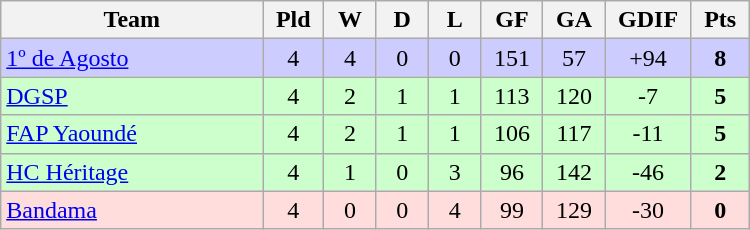<table class=wikitable style="text-align:center" width=500>
<tr>
<th width=25%>Team</th>
<th width=5%>Pld</th>
<th width=5%>W</th>
<th width=5%>D</th>
<th width=5%>L</th>
<th width=5%>GF</th>
<th width=5%>GA</th>
<th width=5%>GDIF</th>
<th width=5%>Pts</th>
</tr>
<tr bgcolor=#ccccff>
<td align="left"> <a href='#'>1º de Agosto</a></td>
<td>4</td>
<td>4</td>
<td>0</td>
<td>0</td>
<td>151</td>
<td>57</td>
<td>+94</td>
<td><strong>8</strong></td>
</tr>
<tr bgcolor=#ccffcc>
<td align="left"> <a href='#'>DGSP</a></td>
<td>4</td>
<td>2</td>
<td>1</td>
<td>1</td>
<td>113</td>
<td>120</td>
<td>-7</td>
<td><strong>5</strong></td>
</tr>
<tr bgcolor=#ccffcc>
<td align="left"> <a href='#'>FAP Yaoundé</a></td>
<td>4</td>
<td>2</td>
<td>1</td>
<td>1</td>
<td>106</td>
<td>117</td>
<td>-11</td>
<td><strong>5</strong></td>
</tr>
<tr bgcolor=#ccffcc>
<td align="left"> <a href='#'>HC Héritage</a></td>
<td>4</td>
<td>1</td>
<td>0</td>
<td>3</td>
<td>96</td>
<td>142</td>
<td>-46</td>
<td><strong>2</strong></td>
</tr>
<tr bgcolor=#ffdddd>
<td align="left"> <a href='#'>Bandama</a></td>
<td>4</td>
<td>0</td>
<td>0</td>
<td>4</td>
<td>99</td>
<td>129</td>
<td>-30</td>
<td><strong>0</strong></td>
</tr>
</table>
